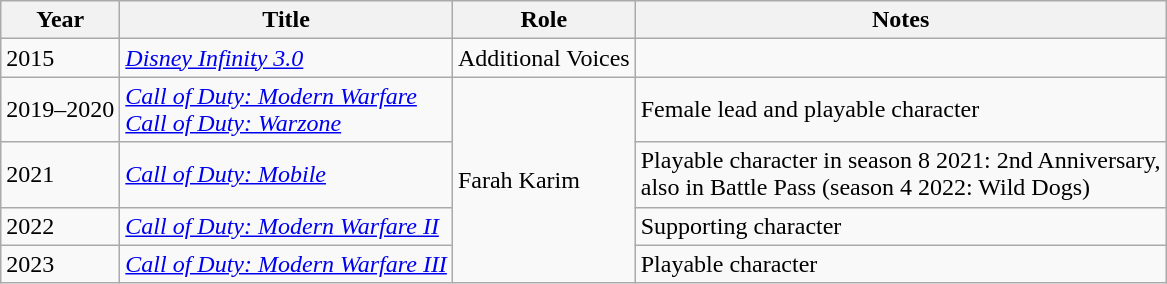<table class="wikitable sortable">
<tr>
<th>Year</th>
<th>Title</th>
<th>Role</th>
<th class="unsortable">Notes</th>
</tr>
<tr>
<td>2015</td>
<td><em><a href='#'>Disney Infinity 3.0</a></em></td>
<td>Additional Voices</td>
<td></td>
</tr>
<tr>
<td>2019–2020</td>
<td><em><a href='#'>Call of Duty: Modern Warfare</a></em><br><em><a href='#'>Call of Duty: Warzone</a></em></td>
<td rowspan="4">Farah Karim</td>
<td>Female lead and playable character</td>
</tr>
<tr>
<td>2021</td>
<td><em><a href='#'>Call of Duty: Mobile</a></em></td>
<td>Playable character in season 8 2021: 2nd Anniversary,<br>also in Battle Pass (season 4 2022: Wild Dogs)</td>
</tr>
<tr>
<td>2022</td>
<td><em><a href='#'>Call of Duty: Modern Warfare II</a></em></td>
<td>Supporting character</td>
</tr>
<tr>
<td>2023</td>
<td><em><a href='#'>Call of Duty: Modern Warfare III</a></em></td>
<td>Playable character</td>
</tr>
</table>
